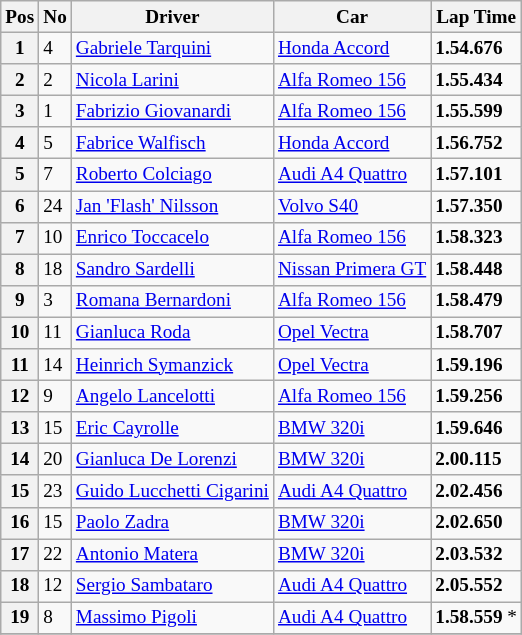<table class="wikitable" style="font-size: 80%;">
<tr>
<th>Pos</th>
<th>No</th>
<th>Driver</th>
<th>Car</th>
<th>Lap Time</th>
</tr>
<tr>
<th>1</th>
<td>4</td>
<td> <a href='#'>Gabriele Tarquini</a></td>
<td><a href='#'>Honda Accord</a></td>
<td><strong>1.54.676</strong></td>
</tr>
<tr>
<th>2</th>
<td>2</td>
<td> <a href='#'>Nicola Larini</a></td>
<td><a href='#'>Alfa Romeo 156</a></td>
<td><strong>1.55.434</strong></td>
</tr>
<tr>
<th>3</th>
<td>1</td>
<td> <a href='#'>Fabrizio Giovanardi</a></td>
<td><a href='#'>Alfa Romeo 156</a></td>
<td><strong>1.55.599</strong></td>
</tr>
<tr>
<th>4</th>
<td>5</td>
<td> <a href='#'>Fabrice Walfisch</a></td>
<td><a href='#'>Honda Accord</a></td>
<td><strong>1.56.752</strong></td>
</tr>
<tr>
<th>5</th>
<td>7</td>
<td> <a href='#'>Roberto Colciago</a></td>
<td><a href='#'>Audi A4 Quattro</a></td>
<td><strong>1.57.101</strong></td>
</tr>
<tr>
<th>6</th>
<td>24</td>
<td> <a href='#'>Jan 'Flash' Nilsson</a></td>
<td><a href='#'>Volvo S40</a></td>
<td><strong>1.57.350</strong></td>
</tr>
<tr>
<th>7</th>
<td>10</td>
<td> <a href='#'>Enrico Toccacelo</a></td>
<td><a href='#'>Alfa Romeo 156</a></td>
<td><strong>1.58.323</strong></td>
</tr>
<tr>
<th>8</th>
<td>18</td>
<td> <a href='#'>Sandro Sardelli</a></td>
<td><a href='#'>Nissan Primera GT</a></td>
<td><strong>1.58.448</strong></td>
</tr>
<tr>
<th>9</th>
<td>3</td>
<td> <a href='#'>Romana Bernardoni</a></td>
<td><a href='#'>Alfa Romeo 156</a></td>
<td><strong>1.58.479</strong></td>
</tr>
<tr>
<th>10</th>
<td>11</td>
<td> <a href='#'>Gianluca Roda</a></td>
<td><a href='#'>Opel Vectra</a></td>
<td><strong>1.58.707</strong></td>
</tr>
<tr>
<th>11</th>
<td>14</td>
<td> <a href='#'>Heinrich Symanzick</a></td>
<td><a href='#'>Opel Vectra</a></td>
<td><strong>1.59.196</strong></td>
</tr>
<tr>
<th>12</th>
<td>9</td>
<td> <a href='#'>Angelo Lancelotti</a></td>
<td><a href='#'>Alfa Romeo 156</a></td>
<td><strong>1.59.256</strong></td>
</tr>
<tr>
<th>13</th>
<td>15</td>
<td> <a href='#'>Eric Cayrolle</a></td>
<td><a href='#'>BMW 320i</a></td>
<td><strong>1.59.646</strong></td>
</tr>
<tr>
<th>14</th>
<td>20</td>
<td> <a href='#'>Gianluca De Lorenzi</a></td>
<td><a href='#'>BMW 320i</a></td>
<td><strong>2.00.115</strong></td>
</tr>
<tr>
<th>15</th>
<td>23</td>
<td> <a href='#'>Guido Lucchetti Cigarini</a></td>
<td><a href='#'>Audi A4 Quattro</a></td>
<td><strong>2.02.456</strong></td>
</tr>
<tr>
<th>16</th>
<td>15</td>
<td> <a href='#'>Paolo Zadra</a></td>
<td><a href='#'>BMW 320i</a></td>
<td><strong>2.02.650</strong></td>
</tr>
<tr>
<th>17</th>
<td>22</td>
<td> <a href='#'>Antonio Matera</a></td>
<td><a href='#'>BMW 320i</a></td>
<td><strong>2.03.532</strong></td>
</tr>
<tr>
<th>18</th>
<td>12</td>
<td> <a href='#'>Sergio Sambataro</a></td>
<td><a href='#'>Audi A4 Quattro</a></td>
<td><strong>2.05.552</strong></td>
</tr>
<tr>
<th>19</th>
<td>8</td>
<td> <a href='#'>Massimo Pigoli</a></td>
<td><a href='#'>Audi A4 Quattro</a></td>
<td><strong>1.58.559</strong> *</td>
</tr>
<tr>
</tr>
</table>
